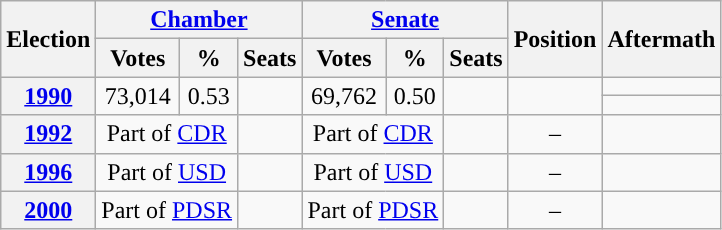<table class="wikitable" style="text-align:center">
<tr>
<th rowspan="2">Election</th>
<th colspan="3"><a href='#'>Chamber</a></th>
<th colspan="3"><a href='#'>Senate</a></th>
<th rowspan="2">Position</th>
<th rowspan="2">Aftermath</th>
</tr>
<tr>
<th>Votes</th>
<th>%</th>
<th>Seats</th>
<th>Votes</th>
<th>%</th>
<th>Seats</th>
</tr>
<tr>
<th rowspan=2><a href='#'>1990</a></th>
<td rowspan=2>73,014</td>
<td rowspan=2>0.53</td>
<td rowspan=2></td>
<td rowspan=2>69,762</td>
<td rowspan=2>0.50</td>
<td rowspan=2></td>
<td rowspan=2></td>
<td></td>
</tr>
<tr>
<td></td>
</tr>
<tr>
<th><a href='#'>1992</a></th>
<td colspan=2>Part of <a href='#'>CDR</a></td>
<td></td>
<td colspan=2>Part of <a href='#'>CDR</a></td>
<td></td>
<td>–</td>
<td></td>
</tr>
<tr>
<th><a href='#'>1996</a></th>
<td colspan=2>Part of <a href='#'>USD</a></td>
<td></td>
<td colspan=2>Part of <a href='#'>USD</a></td>
<td></td>
<td>–</td>
<td></td>
</tr>
<tr>
<th><a href='#'>2000</a></th>
<td colspan=2>Part of <a href='#'>PDSR</a></td>
<td></td>
<td colspan=2>Part of <a href='#'>PDSR</a></td>
<td></td>
<td>–</td>
<td></td>
</tr>
</table>
